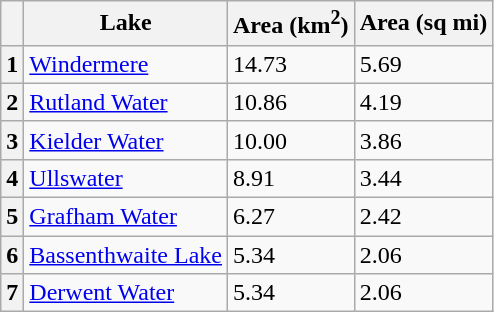<table class="wikitable sortable">
<tr>
<th></th>
<th>Lake</th>
<th>Area (km<sup>2</sup>)</th>
<th>Area (sq mi)</th>
</tr>
<tr>
<th>1</th>
<td><a href='#'>Windermere</a></td>
<td>14.73</td>
<td>5.69</td>
</tr>
<tr>
<th>2</th>
<td><a href='#'>Rutland Water</a></td>
<td>10.86</td>
<td>4.19</td>
</tr>
<tr>
<th>3</th>
<td><a href='#'>Kielder Water</a></td>
<td>10.00</td>
<td>3.86</td>
</tr>
<tr>
<th>4</th>
<td><a href='#'>Ullswater</a></td>
<td>8.91</td>
<td>3.44</td>
</tr>
<tr>
<th>5</th>
<td><a href='#'>Grafham Water</a></td>
<td>6.27</td>
<td>2.42</td>
</tr>
<tr>
<th>6</th>
<td><a href='#'>Bassenthwaite Lake</a></td>
<td>5.34</td>
<td>2.06</td>
</tr>
<tr>
<th>7</th>
<td><a href='#'>Derwent Water</a></td>
<td>5.34</td>
<td>2.06</td>
</tr>
</table>
